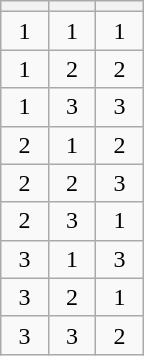<table class="wikitable" style="margin-left:auto;margin-right:auto;text-align:center;width:6em;height:6em;table-layout:fixed;">
<tr>
<th></th>
<th></th>
<th></th>
</tr>
<tr>
<td>1</td>
<td>1</td>
<td>1</td>
</tr>
<tr>
<td>1</td>
<td>2</td>
<td>2</td>
</tr>
<tr>
<td>1</td>
<td>3</td>
<td>3</td>
</tr>
<tr>
<td>2</td>
<td>1</td>
<td>2</td>
</tr>
<tr>
<td>2</td>
<td>2</td>
<td>3</td>
</tr>
<tr>
<td>2</td>
<td>3</td>
<td>1</td>
</tr>
<tr>
<td>3</td>
<td>1</td>
<td>3</td>
</tr>
<tr>
<td>3</td>
<td>2</td>
<td>1</td>
</tr>
<tr>
<td>3</td>
<td>3</td>
<td>2</td>
</tr>
</table>
